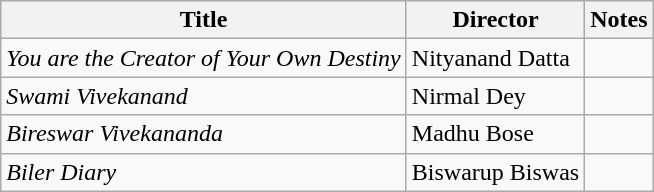<table class="wikitable">
<tr>
<th>Title</th>
<th>Director</th>
<th>Notes</th>
</tr>
<tr>
<td><em>You are the Creator of Your Own Destiny</em></td>
<td>Nityanand Datta</td>
<td></td>
</tr>
<tr>
<td><em>Swami Vivekanand</em></td>
<td>Nirmal Dey</td>
<td></td>
</tr>
<tr>
<td><em>Bireswar Vivekananda</em></td>
<td>Madhu Bose</td>
<td></td>
</tr>
<tr>
<td><em>Biler Diary</em></td>
<td>Biswarup Biswas</td>
<td></td>
</tr>
</table>
